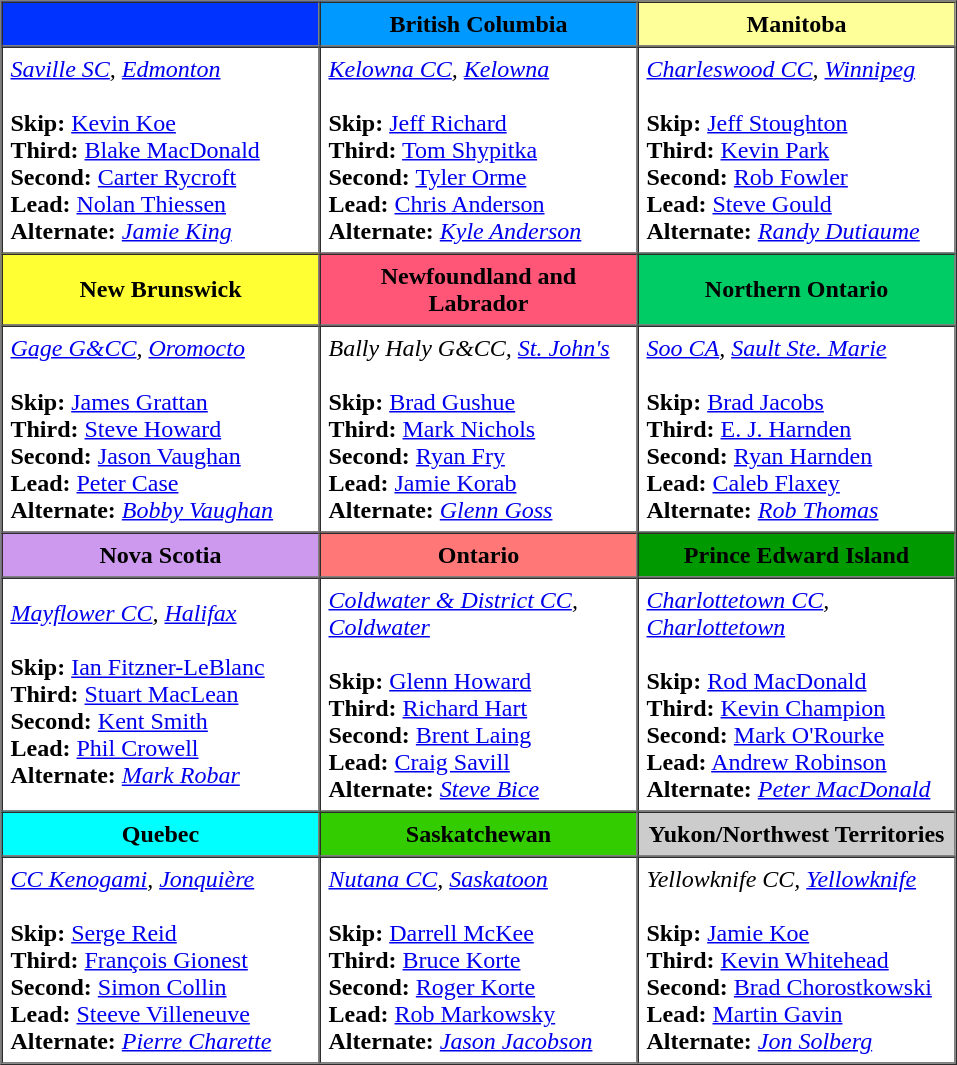<table border=1 cellpadding=5 cellspacing=0>
<tr>
<th bgcolor="#0033ff" width="200"></th>
<th bgcolor="#0099ff" width="200">British Columbia</th>
<th bgcolor="#ffff99" width="200">Manitoba</th>
</tr>
<tr align=center>
<td align=left><em><a href='#'>Saville SC</a>, <a href='#'>Edmonton</a></em><br><br><strong>Skip:</strong> <a href='#'>Kevin Koe</a> <br>
<strong>Third:</strong> <a href='#'>Blake MacDonald</a> <br>
<strong>Second:</strong> <a href='#'>Carter Rycroft</a> <br>
<strong>Lead:</strong> <a href='#'>Nolan Thiessen</a> <br>
<strong>Alternate:</strong> <em><a href='#'>Jamie King</a></em></td>
<td align=left><em><a href='#'>Kelowna CC</a>, <a href='#'>Kelowna</a></em><br><br><strong>Skip:</strong> <a href='#'>Jeff Richard</a> <br>
<strong>Third:</strong> <a href='#'>Tom Shypitka</a> <br>
<strong>Second:</strong> <a href='#'>Tyler Orme</a> <br>
<strong>Lead:</strong> <a href='#'>Chris Anderson</a> <br>
<strong>Alternate:</strong> <em><a href='#'>Kyle Anderson</a></em></td>
<td align=left><em><a href='#'>Charleswood CC</a>, <a href='#'>Winnipeg</a></em> <br><br><strong>Skip:</strong> <a href='#'>Jeff Stoughton</a><br>
<strong>Third:</strong> <a href='#'>Kevin Park</a><br>
<strong>Second:</strong> <a href='#'>Rob Fowler</a><br>
<strong>Lead:</strong> <a href='#'>Steve Gould</a><br>
<strong>Alternate:</strong> <em><a href='#'>Randy Dutiaume</a></em></td>
</tr>
<tr border=1 cellpadding=5 cellspacing=0>
<th bgcolor="#ffff33" width="200">New Brunswick</th>
<th bgcolor="#ff5577" width="200">Newfoundland and Labrador</th>
<th bgcolor="#00CC66" width="200">Northern Ontario</th>
</tr>
<tr align=center>
<td align=left><em><a href='#'>Gage G&CC</a>, <a href='#'>Oromocto</a></em> <br><br><strong>Skip:</strong> <a href='#'>James Grattan</a> <br>
<strong>Third:</strong> <a href='#'>Steve Howard</a> <br>
<strong>Second:</strong> <a href='#'>Jason Vaughan</a> <br>
<strong>Lead:</strong> <a href='#'>Peter Case</a> <br>
<strong>Alternate:</strong> <em><a href='#'>Bobby Vaughan</a></em></td>
<td align=left><em>Bally Haly G&CC, <a href='#'>St. John's</a></em> <br><br><strong>Skip:</strong> <a href='#'>Brad Gushue</a> <br>
<strong>Third:</strong> <a href='#'>Mark Nichols</a> <br>
<strong>Second:</strong> <a href='#'>Ryan Fry</a> <br>
<strong>Lead:</strong> <a href='#'>Jamie Korab</a> <br>
<strong>Alternate:</strong> <em><a href='#'>Glenn Goss</a></em></td>
<td align=left><em><a href='#'>Soo CA</a>, <a href='#'>Sault Ste. Marie</a></em><br><br><strong>Skip:</strong> <a href='#'>Brad Jacobs</a><br>
<strong>Third:</strong> <a href='#'>E. J. Harnden</a><br>
<strong>Second:</strong> <a href='#'>Ryan Harnden</a><br>
<strong>Lead:</strong> <a href='#'>Caleb Flaxey</a><br>
<strong>Alternate:</strong> <em><a href='#'>Rob Thomas</a></em></td>
</tr>
<tr border=1 cellpadding=5 cellspacing=0>
<th bgcolor="#cc99ee" width="200">Nova Scotia</th>
<th bgcolor="#ff7777" width="200">Ontario</th>
<th bgcolor="#009900" width="200">Prince Edward Island</th>
</tr>
<tr align=center>
<td align=left><em><a href='#'>Mayflower CC</a>, <a href='#'>Halifax</a></em><br><br><strong>Skip:</strong> <a href='#'>Ian Fitzner-LeBlanc</a><br>
<strong>Third:</strong> <a href='#'>Stuart MacLean</a> <br>
<strong>Second:</strong> <a href='#'>Kent Smith</a> <br>
<strong>Lead:</strong> <a href='#'>Phil Crowell</a> <br>
<strong>Alternate:</strong> <em><a href='#'>Mark Robar</a></em></td>
<td align=left><em><a href='#'>Coldwater & District CC</a>, <a href='#'>Coldwater</a></em> <br><br><strong>Skip:</strong> <a href='#'>Glenn Howard</a> <br>
<strong>Third:</strong> <a href='#'>Richard Hart</a> <br>
<strong>Second:</strong> <a href='#'>Brent Laing</a> <br>
<strong>Lead:</strong> <a href='#'>Craig Savill</a> <br>
<strong>Alternate:</strong> <em><a href='#'>Steve Bice</a></em></td>
<td align=left><em><a href='#'>Charlottetown CC</a>, <a href='#'>Charlottetown</a></em> <br><br><strong>Skip:</strong> <a href='#'>Rod MacDonald</a> <br>
<strong>Third:</strong> <a href='#'>Kevin Champion</a> <br>
<strong>Second:</strong> <a href='#'>Mark O'Rourke</a> <br>
<strong>Lead:</strong> <a href='#'>Andrew Robinson</a><br>
<strong>Alternate:</strong> <em><a href='#'>Peter MacDonald</a></em></td>
</tr>
<tr border=1 cellpadding=5 cellspacing=0>
<th bgcolor="#00ffff" width="200">Quebec</th>
<th bgcolor="#33cc00" width="200">Saskatchewan</th>
<th bgcolor="#cccccc" width="200">Yukon/Northwest Territories</th>
</tr>
<tr align=center>
<td align=left><em><a href='#'>CC Kenogami</a>, <a href='#'>Jonquière</a></em><br><br><strong>Skip:</strong> <a href='#'>Serge Reid</a> <br>
<strong>Third:</strong> <a href='#'>François Gionest</a><br>
<strong>Second:</strong> <a href='#'>Simon Collin</a><br>
<strong>Lead:</strong> <a href='#'>Steeve Villeneuve</a><br>
<strong>Alternate:</strong> <em><a href='#'>Pierre Charette</a></em></td>
<td align=left><em><a href='#'>Nutana CC</a>, <a href='#'>Saskatoon</a></em> <br><br><strong>Skip:</strong> <a href='#'>Darrell McKee</a><br>
<strong>Third:</strong> <a href='#'>Bruce Korte</a><br>
<strong>Second:</strong> <a href='#'>Roger Korte</a><br>
<strong>Lead:</strong> <a href='#'>Rob Markowsky</a><br>
<strong>Alternate:</strong> <em><a href='#'>Jason Jacobson</a></em></td>
<td align=left><em>Yellowknife CC, <a href='#'>Yellowknife</a></em><br><br><strong>Skip:</strong> <a href='#'>Jamie Koe</a><br>
<strong>Third:</strong> <a href='#'>Kevin Whitehead</a><br>
<strong>Second:</strong> <a href='#'>Brad Chorostkowski</a><br>
<strong>Lead:</strong> <a href='#'>Martin Gavin</a><br>
<strong>Alternate:</strong> <em><a href='#'>Jon Solberg</a></em></td>
</tr>
</table>
